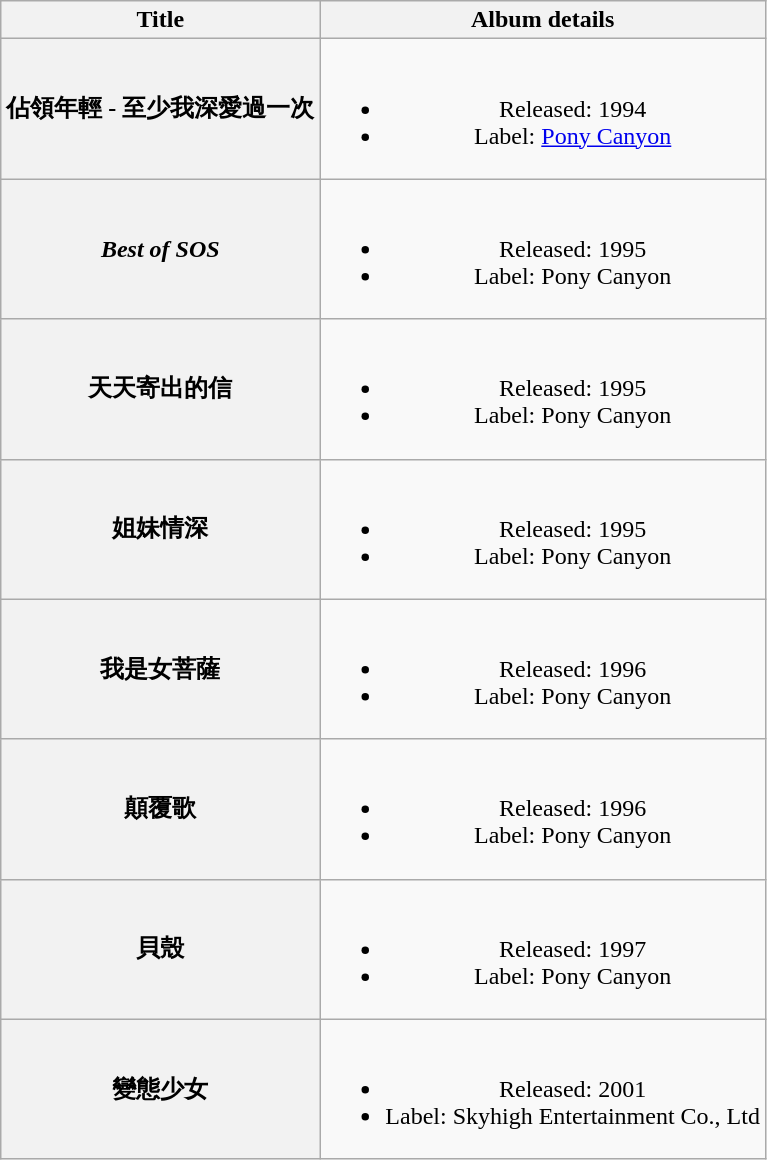<table class="wikitable plainrowheaders" style="text-align:center;">
<tr>
<th rowspan="1">Title</th>
<th rowspan="1">Album details</th>
</tr>
<tr>
<th scope="row">佔領年輕 - 至少我深愛過一次</th>
<td><br><ul><li>Released: 1994</li><li>Label: <a href='#'>Pony Canyon</a></li></ul></td>
</tr>
<tr>
<th scope="row"><em>Best of SOS</em></th>
<td><br><ul><li>Released: 1995</li><li>Label: Pony Canyon</li></ul></td>
</tr>
<tr>
<th scope="row">天天寄出的信</th>
<td><br><ul><li>Released: 1995</li><li>Label: Pony Canyon</li></ul></td>
</tr>
<tr>
<th scope="row">姐妹情深</th>
<td><br><ul><li>Released: 1995</li><li>Label: Pony Canyon</li></ul></td>
</tr>
<tr>
<th scope="row">我是女菩薩</th>
<td><br><ul><li>Released: 1996</li><li>Label: Pony Canyon</li></ul></td>
</tr>
<tr>
<th scope="row">顛覆歌</th>
<td><br><ul><li>Released: 1996</li><li>Label: Pony Canyon</li></ul></td>
</tr>
<tr>
<th scope="row">貝殼</th>
<td><br><ul><li>Released: 1997</li><li>Label: Pony Canyon</li></ul></td>
</tr>
<tr>
<th scope="row">變態少女</th>
<td><br><ul><li>Released: 2001</li><li>Label: Skyhigh Entertainment Co., Ltd</li></ul></td>
</tr>
</table>
